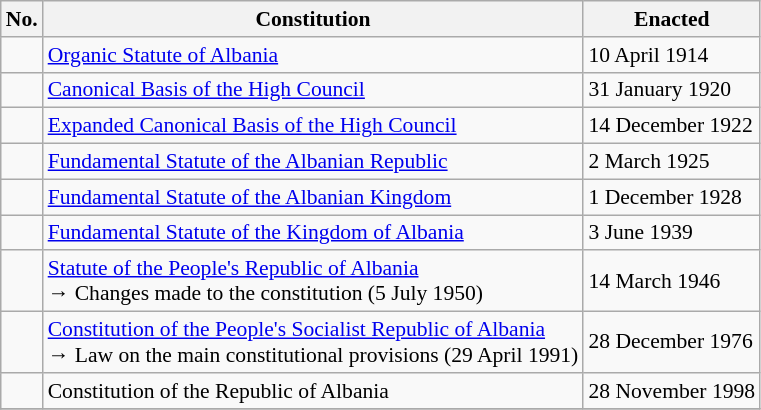<table class="wikitable" style="text-align:left; font-size:90%;">
<tr>
<th>No.</th>
<th>Constitution</th>
<th>Enacted</th>
</tr>
<tr>
<td align="center"><strong></strong></td>
<td><a href='#'>Organic Statute of Albania</a></td>
<td>10 April 1914</td>
</tr>
<tr>
<td align="center"><strong></strong></td>
<td><a href='#'>Canonical Basis of the High Council</a></td>
<td>31 January 1920</td>
</tr>
<tr>
<td align="center"><strong></strong></td>
<td><a href='#'>Expanded Canonical Basis of the High Council</a></td>
<td>14 December 1922</td>
</tr>
<tr>
<td align="center"><strong></strong></td>
<td><a href='#'>Fundamental Statute of the Albanian Republic</a></td>
<td>2 March 1925</td>
</tr>
<tr>
<td align="center"><strong></strong></td>
<td><a href='#'>Fundamental Statute of the Albanian Kingdom</a></td>
<td>1 December 1928</td>
</tr>
<tr>
<td align="center"><strong></strong></td>
<td><a href='#'>Fundamental Statute of the Kingdom of Albania</a></td>
<td>3 June 1939</td>
</tr>
<tr>
<td align="center"><strong></strong></td>
<td><a href='#'>Statute of the People's Republic of Albania</a><br>→ Changes made to the constitution (5 July 1950)</td>
<td>14 March 1946</td>
</tr>
<tr>
<td align="center"><strong></strong></td>
<td><a href='#'>Constitution of the People's Socialist Republic of Albania</a><br>→ Law on the main constitutional provisions (29 April 1991)</td>
<td>28 December 1976</td>
</tr>
<tr>
<td align="center"><strong></strong></td>
<td>Constitution of the Republic of Albania</td>
<td>28 November 1998</td>
</tr>
<tr>
</tr>
</table>
